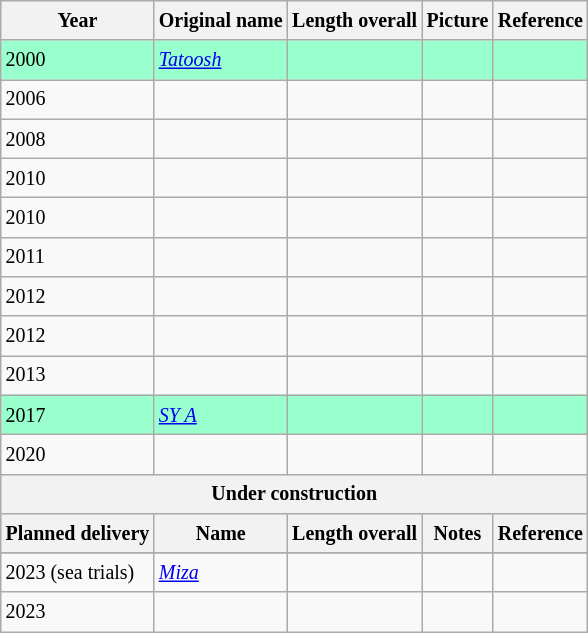<table class="wikitable sortable" style=font-size:10pt;line-height:1.5>
<tr>
<th>Year</th>
<th>Original name</th>
<th>Length overall</th>
<th>Picture</th>
<th>Reference</th>
</tr>
<tr style=background-color:#9FC>
<td>2000</td>
<td><em><a href='#'>Tatoosh</a></em></td>
<td></td>
<td></td>
<td></td>
</tr>
<tr>
<td>2006</td>
<td><em></em></td>
<td></td>
<td></td>
<td></td>
</tr>
<tr>
<td>2008</td>
<td><em></em></td>
<td></td>
<td></td>
<td></td>
</tr>
<tr>
<td>2010</td>
<td><em></em></td>
<td></td>
<td></td>
<td></td>
</tr>
<tr>
<td>2010</td>
<td><em></em></td>
<td></td>
<td></td>
<td></td>
</tr>
<tr>
<td>2011</td>
<td><em></em></td>
<td></td>
<td></td>
<td></td>
</tr>
<tr>
<td>2012</td>
<td><em></em></td>
<td></td>
<td></td>
<td></td>
</tr>
<tr>
<td>2012</td>
<td><em></em></td>
<td></td>
<td></td>
<td></td>
</tr>
<tr>
<td>2013</td>
<td><em></em></td>
<td></td>
<td></td>
<td></td>
</tr>
<tr style=background-color:#9FC>
<td>2017</td>
<td><em><a href='#'>SY A</a></em></td>
<td></td>
<td></td>
<td></td>
</tr>
<tr>
<td>2020</td>
<td><em></em></td>
<td></td>
<td></td>
<td></td>
</tr>
<tr>
<th colspan="6">Under construction</th>
</tr>
<tr>
<th>Planned delivery</th>
<th>Name</th>
<th>Length overall</th>
<th>Notes</th>
<th>Reference</th>
</tr>
<tr>
</tr>
<tr>
<td>2023 (sea trials)</td>
<td><em><a href='#'>Miza</a></em></td>
<td></td>
<td></td>
<td></td>
</tr>
<tr>
<td>2023</td>
<td><em></em></td>
<td></td>
<td></td>
<td></td>
</tr>
</table>
